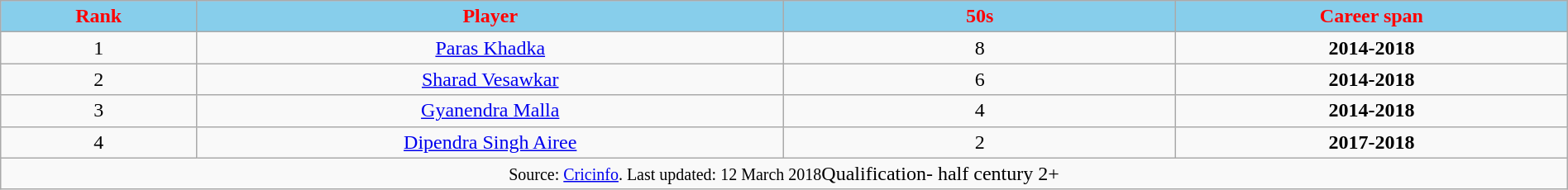<table style="width:100%; text-align:center;" class="wikitable">
<tr style="background:#9cf;">
<th style="background:SkyBlue; color:Red; width:5%;" scope="col">Rank</th>
<th style="background:SkyBlue; color:Red; width:15%;" scope="col">Player</th>
<th style="background:SkyBlue; color:Red; width:10%;" scope="col">50s</th>
<th style="background:SkyBlue; color:Red; width:10%;" scope="col">Career span</th>
</tr>
<tr>
<td>1</td>
<td><a href='#'>Paras Khadka</a></td>
<td>8</td>
<td><strong>2014-2018</strong></td>
</tr>
<tr>
<td>2</td>
<td><a href='#'>Sharad Vesawkar</a></td>
<td>6</td>
<td><strong>2014-2018</strong></td>
</tr>
<tr>
<td>3</td>
<td><a href='#'>Gyanendra Malla</a></td>
<td>4</td>
<td><strong>2014-2018</strong></td>
</tr>
<tr>
<td>4</td>
<td><a href='#'>Dipendra Singh Airee</a></td>
<td>2</td>
<td><strong>2017-2018</strong></td>
</tr>
<tr>
<td colspan="4"><small>Source: <a href='#'>Cricinfo</a>. Last updated: 12 March 2018</small>Qualification- half century 2+</td>
</tr>
</table>
